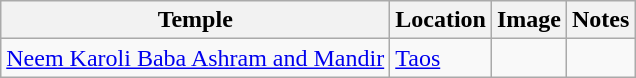<table class="wikitable sortable" id="tableTempleWikiNM">
<tr>
<th>Temple</th>
<th>Location</th>
<th>Image</th>
<th>Notes</th>
</tr>
<tr>
<td><a href='#'>Neem Karoli Baba Ashram and Mandir</a></td>
<td><a href='#'>Taos</a></td>
<td></td>
<td></td>
</tr>
</table>
